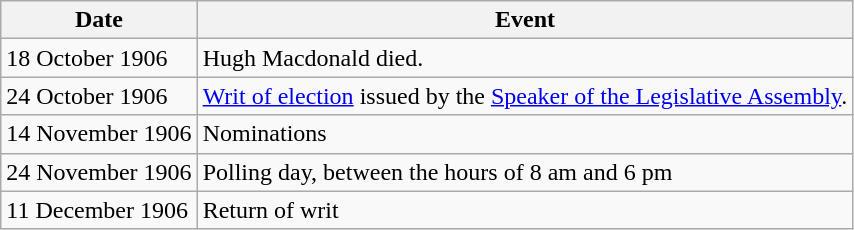<table class="wikitable">
<tr>
<th>Date</th>
<th>Event</th>
</tr>
<tr>
<td>18 October 1906</td>
<td>Hugh Macdonald died.</td>
</tr>
<tr>
<td>24 October 1906</td>
<td><a href='#'>Writ of election</a> issued by the <a href='#'>Speaker of the Legislative Assembly</a>.</td>
</tr>
<tr>
<td>14 November 1906</td>
<td>Nominations</td>
</tr>
<tr>
<td>24 November 1906</td>
<td>Polling day, between the hours of 8 am and 6 pm</td>
</tr>
<tr>
<td>11 December 1906</td>
<td>Return of writ</td>
</tr>
</table>
